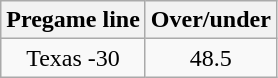<table class="wikitable" style="margin-left: auto; margin-right: auto; border: none; display: inline-table;">
<tr align="center">
<th style=>Pregame line</th>
<th style=>Over/under</th>
</tr>
<tr align="center">
<td>Texas -30</td>
<td>48.5</td>
</tr>
</table>
